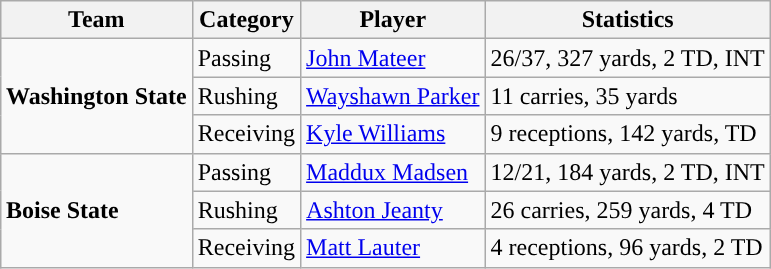<table class="wikitable" style="float: right;">
<tr>
<th>Team</th>
<th>Category</th>
<th>Player</th>
<th>Statistics</th>
</tr>
<tr>
<td rowspan=3><strong>Washington State</strong></td>
<td>Passing</td>
<td><a href='#'>John Mateer</a></td>
<td>26/37, 327 yards, 2 TD, INT</td>
</tr>
<tr>
<td>Rushing</td>
<td><a href='#'>Wayshawn Parker</a></td>
<td>11 carries, 35 yards</td>
</tr>
<tr>
<td>Receiving</td>
<td><a href='#'>Kyle Williams</a></td>
<td>9 receptions, 142 yards, TD</td>
</tr>
<tr>
<td rowspan=3><strong>Boise State</strong></td>
<td>Passing</td>
<td><a href='#'>Maddux Madsen</a></td>
<td>12/21, 184 yards, 2 TD, INT</td>
</tr>
<tr>
<td>Rushing</td>
<td><a href='#'>Ashton Jeanty</a></td>
<td>26 carries, 259 yards, 4 TD</td>
</tr>
<tr>
<td>Receiving</td>
<td><a href='#'>Matt Lauter</a></td>
<td>4 receptions, 96 yards, 2 TD</td>
</tr>
</table>
